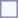<table style="border:1px solid #8888aa; background-color:#f7f8ff; padding:5px; font-size:95%; margin: 0px 12px 12px 0px;">
<tr bgcolor="#CCCCCC">
</tr>
</table>
